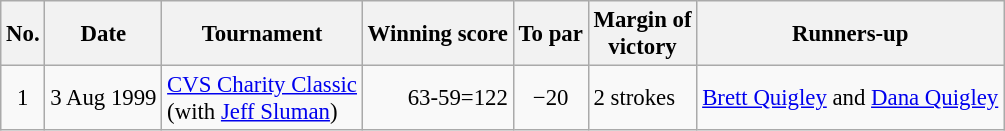<table class="wikitable" style="font-size:95%;">
<tr>
<th>No.</th>
<th>Date</th>
<th>Tournament</th>
<th>Winning score</th>
<th>To par</th>
<th>Margin of<br>victory</th>
<th>Runners-up</th>
</tr>
<tr>
<td align=center>1</td>
<td align=right>3 Aug 1999</td>
<td><a href='#'>CVS Charity Classic</a><br>(with  <a href='#'>Jeff Sluman</a>)</td>
<td align=right>63-59=122</td>
<td align=center>−20</td>
<td>2 strokes</td>
<td> <a href='#'>Brett Quigley</a> and  <a href='#'>Dana Quigley</a></td>
</tr>
</table>
